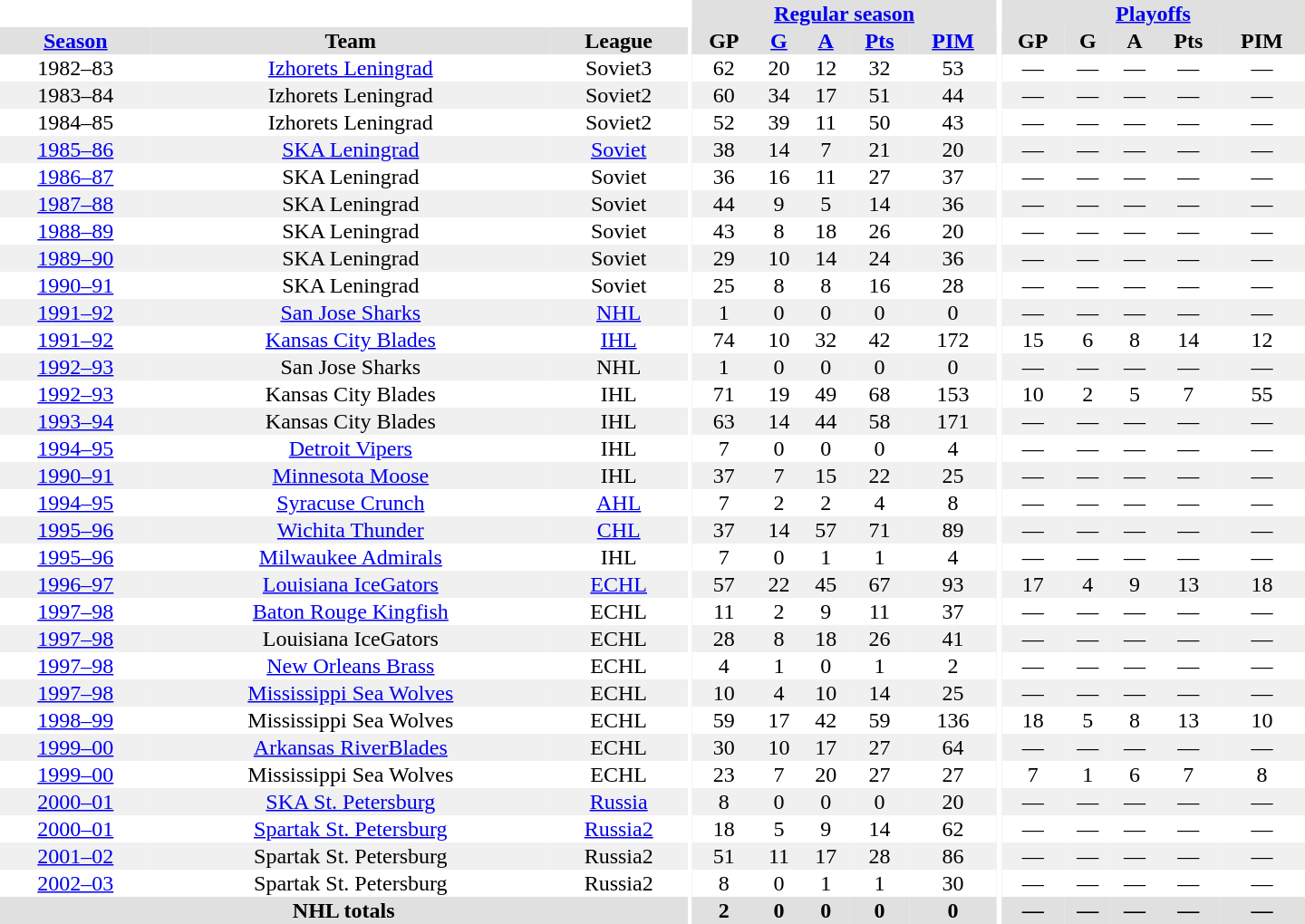<table border="0" cellpadding="1" cellspacing="0" style="text-align:center; width:60em">
<tr bgcolor="#e0e0e0">
<th colspan="3" bgcolor="#ffffff"></th>
<th rowspan="99" bgcolor="#ffffff"></th>
<th colspan="5"><a href='#'>Regular season</a></th>
<th rowspan="99" bgcolor="#ffffff"></th>
<th colspan="5"><a href='#'>Playoffs</a></th>
</tr>
<tr bgcolor="#e0e0e0">
<th><a href='#'>Season</a></th>
<th>Team</th>
<th>League</th>
<th>GP</th>
<th><a href='#'>G</a></th>
<th><a href='#'>A</a></th>
<th><a href='#'>Pts</a></th>
<th><a href='#'>PIM</a></th>
<th>GP</th>
<th>G</th>
<th>A</th>
<th>Pts</th>
<th>PIM</th>
</tr>
<tr>
<td>1982–83</td>
<td><a href='#'>Izhorets Leningrad</a></td>
<td>Soviet3</td>
<td>62</td>
<td>20</td>
<td>12</td>
<td>32</td>
<td>53</td>
<td>—</td>
<td>—</td>
<td>—</td>
<td>—</td>
<td>—</td>
</tr>
<tr bgcolor="#f0f0f0">
<td>1983–84</td>
<td>Izhorets Leningrad</td>
<td>Soviet2</td>
<td>60</td>
<td>34</td>
<td>17</td>
<td>51</td>
<td>44</td>
<td>—</td>
<td>—</td>
<td>—</td>
<td>—</td>
<td>—</td>
</tr>
<tr>
<td>1984–85</td>
<td>Izhorets Leningrad</td>
<td>Soviet2</td>
<td>52</td>
<td>39</td>
<td>11</td>
<td>50</td>
<td>43</td>
<td>—</td>
<td>—</td>
<td>—</td>
<td>—</td>
<td>—</td>
</tr>
<tr bgcolor="#f0f0f0">
<td><a href='#'>1985–86</a></td>
<td><a href='#'>SKA Leningrad</a></td>
<td><a href='#'>Soviet</a></td>
<td>38</td>
<td>14</td>
<td>7</td>
<td>21</td>
<td>20</td>
<td>—</td>
<td>—</td>
<td>—</td>
<td>—</td>
<td>—</td>
</tr>
<tr>
<td><a href='#'>1986–87</a></td>
<td>SKA Leningrad</td>
<td>Soviet</td>
<td>36</td>
<td>16</td>
<td>11</td>
<td>27</td>
<td>37</td>
<td>—</td>
<td>—</td>
<td>—</td>
<td>—</td>
<td>—</td>
</tr>
<tr bgcolor="#f0f0f0">
<td><a href='#'>1987–88</a></td>
<td>SKA Leningrad</td>
<td>Soviet</td>
<td>44</td>
<td>9</td>
<td>5</td>
<td>14</td>
<td>36</td>
<td>—</td>
<td>—</td>
<td>—</td>
<td>—</td>
<td>—</td>
</tr>
<tr>
<td><a href='#'>1988–89</a></td>
<td>SKA Leningrad</td>
<td>Soviet</td>
<td>43</td>
<td>8</td>
<td>18</td>
<td>26</td>
<td>20</td>
<td>—</td>
<td>—</td>
<td>—</td>
<td>—</td>
<td>—</td>
</tr>
<tr bgcolor="#f0f0f0">
<td><a href='#'>1989–90</a></td>
<td>SKA Leningrad</td>
<td>Soviet</td>
<td>29</td>
<td>10</td>
<td>14</td>
<td>24</td>
<td>36</td>
<td>—</td>
<td>—</td>
<td>—</td>
<td>—</td>
<td>—</td>
</tr>
<tr>
<td><a href='#'>1990–91</a></td>
<td>SKA Leningrad</td>
<td>Soviet</td>
<td>25</td>
<td>8</td>
<td>8</td>
<td>16</td>
<td>28</td>
<td>—</td>
<td>—</td>
<td>—</td>
<td>—</td>
<td>—</td>
</tr>
<tr bgcolor="#f0f0f0">
<td><a href='#'>1991–92</a></td>
<td><a href='#'>San Jose Sharks</a></td>
<td><a href='#'>NHL</a></td>
<td>1</td>
<td>0</td>
<td>0</td>
<td>0</td>
<td>0</td>
<td>—</td>
<td>—</td>
<td>—</td>
<td>—</td>
<td>—</td>
</tr>
<tr>
<td><a href='#'>1991–92</a></td>
<td><a href='#'>Kansas City Blades</a></td>
<td><a href='#'>IHL</a></td>
<td>74</td>
<td>10</td>
<td>32</td>
<td>42</td>
<td>172</td>
<td>15</td>
<td>6</td>
<td>8</td>
<td>14</td>
<td>12</td>
</tr>
<tr bgcolor="#f0f0f0">
<td><a href='#'>1992–93</a></td>
<td>San Jose Sharks</td>
<td>NHL</td>
<td>1</td>
<td>0</td>
<td>0</td>
<td>0</td>
<td>0</td>
<td>—</td>
<td>—</td>
<td>—</td>
<td>—</td>
<td>—</td>
</tr>
<tr>
<td><a href='#'>1992–93</a></td>
<td>Kansas City Blades</td>
<td>IHL</td>
<td>71</td>
<td>19</td>
<td>49</td>
<td>68</td>
<td>153</td>
<td>10</td>
<td>2</td>
<td>5</td>
<td>7</td>
<td>55</td>
</tr>
<tr bgcolor="#f0f0f0">
<td><a href='#'>1993–94</a></td>
<td>Kansas City Blades</td>
<td>IHL</td>
<td>63</td>
<td>14</td>
<td>44</td>
<td>58</td>
<td>171</td>
<td>—</td>
<td>—</td>
<td>—</td>
<td>—</td>
<td>—</td>
</tr>
<tr>
<td><a href='#'>1994–95</a></td>
<td><a href='#'>Detroit Vipers</a></td>
<td>IHL</td>
<td>7</td>
<td>0</td>
<td>0</td>
<td>0</td>
<td>4</td>
<td>—</td>
<td>—</td>
<td>—</td>
<td>—</td>
<td>—</td>
</tr>
<tr bgcolor="#f0f0f0">
<td><a href='#'>1990–91</a></td>
<td><a href='#'>Minnesota Moose</a></td>
<td>IHL</td>
<td>37</td>
<td>7</td>
<td>15</td>
<td>22</td>
<td>25</td>
<td>—</td>
<td>—</td>
<td>—</td>
<td>—</td>
<td>—</td>
</tr>
<tr>
<td><a href='#'>1994–95</a></td>
<td><a href='#'>Syracuse Crunch</a></td>
<td><a href='#'>AHL</a></td>
<td>7</td>
<td>2</td>
<td>2</td>
<td>4</td>
<td>8</td>
<td>—</td>
<td>—</td>
<td>—</td>
<td>—</td>
<td>—</td>
</tr>
<tr bgcolor="#f0f0f0">
<td><a href='#'>1995–96</a></td>
<td><a href='#'>Wichita Thunder</a></td>
<td><a href='#'>CHL</a></td>
<td>37</td>
<td>14</td>
<td>57</td>
<td>71</td>
<td>89</td>
<td>—</td>
<td>—</td>
<td>—</td>
<td>—</td>
<td>—</td>
</tr>
<tr>
<td><a href='#'>1995–96</a></td>
<td><a href='#'>Milwaukee Admirals</a></td>
<td>IHL</td>
<td>7</td>
<td>0</td>
<td>1</td>
<td>1</td>
<td>4</td>
<td>—</td>
<td>—</td>
<td>—</td>
<td>—</td>
<td>—</td>
</tr>
<tr bgcolor="#f0f0f0">
<td><a href='#'>1996–97</a></td>
<td><a href='#'>Louisiana IceGators</a></td>
<td><a href='#'>ECHL</a></td>
<td>57</td>
<td>22</td>
<td>45</td>
<td>67</td>
<td>93</td>
<td>17</td>
<td>4</td>
<td>9</td>
<td>13</td>
<td>18</td>
</tr>
<tr>
<td><a href='#'>1997–98</a></td>
<td><a href='#'>Baton Rouge Kingfish</a></td>
<td>ECHL</td>
<td>11</td>
<td>2</td>
<td>9</td>
<td>11</td>
<td>37</td>
<td>—</td>
<td>—</td>
<td>—</td>
<td>—</td>
<td>—</td>
</tr>
<tr bgcolor="#f0f0f0">
<td><a href='#'>1997–98</a></td>
<td>Louisiana IceGators</td>
<td>ECHL</td>
<td>28</td>
<td>8</td>
<td>18</td>
<td>26</td>
<td>41</td>
<td>—</td>
<td>—</td>
<td>—</td>
<td>—</td>
<td>—</td>
</tr>
<tr>
<td><a href='#'>1997–98</a></td>
<td><a href='#'>New Orleans Brass</a></td>
<td>ECHL</td>
<td>4</td>
<td>1</td>
<td>0</td>
<td>1</td>
<td>2</td>
<td>—</td>
<td>—</td>
<td>—</td>
<td>—</td>
<td>—</td>
</tr>
<tr bgcolor="#f0f0f0">
<td><a href='#'>1997–98</a></td>
<td><a href='#'>Mississippi Sea Wolves</a></td>
<td>ECHL</td>
<td>10</td>
<td>4</td>
<td>10</td>
<td>14</td>
<td>25</td>
<td>—</td>
<td>—</td>
<td>—</td>
<td>—</td>
<td>—</td>
</tr>
<tr>
<td><a href='#'>1998–99</a></td>
<td>Mississippi Sea Wolves</td>
<td>ECHL</td>
<td>59</td>
<td>17</td>
<td>42</td>
<td>59</td>
<td>136</td>
<td>18</td>
<td>5</td>
<td>8</td>
<td>13</td>
<td>10</td>
</tr>
<tr bgcolor="#f0f0f0">
<td><a href='#'>1999–00</a></td>
<td><a href='#'>Arkansas RiverBlades</a></td>
<td>ECHL</td>
<td>30</td>
<td>10</td>
<td>17</td>
<td>27</td>
<td>64</td>
<td>—</td>
<td>—</td>
<td>—</td>
<td>—</td>
<td>—</td>
</tr>
<tr>
<td><a href='#'>1999–00</a></td>
<td>Mississippi Sea Wolves</td>
<td>ECHL</td>
<td>23</td>
<td>7</td>
<td>20</td>
<td>27</td>
<td>27</td>
<td>7</td>
<td>1</td>
<td>6</td>
<td>7</td>
<td>8</td>
</tr>
<tr bgcolor="#f0f0f0">
<td><a href='#'>2000–01</a></td>
<td><a href='#'>SKA St. Petersburg</a></td>
<td><a href='#'>Russia</a></td>
<td>8</td>
<td>0</td>
<td>0</td>
<td>0</td>
<td>20</td>
<td>—</td>
<td>—</td>
<td>—</td>
<td>—</td>
<td>—</td>
</tr>
<tr>
<td><a href='#'>2000–01</a></td>
<td><a href='#'>Spartak St. Petersburg</a></td>
<td><a href='#'>Russia2</a></td>
<td>18</td>
<td>5</td>
<td>9</td>
<td>14</td>
<td>62</td>
<td>—</td>
<td>—</td>
<td>—</td>
<td>—</td>
<td>—</td>
</tr>
<tr bgcolor="#f0f0f0">
<td><a href='#'>2001–02</a></td>
<td>Spartak St. Petersburg</td>
<td>Russia2</td>
<td>51</td>
<td>11</td>
<td>17</td>
<td>28</td>
<td>86</td>
<td>—</td>
<td>—</td>
<td>—</td>
<td>—</td>
<td>—</td>
</tr>
<tr>
<td><a href='#'>2002–03</a></td>
<td>Spartak St. Petersburg</td>
<td>Russia2</td>
<td>8</td>
<td>0</td>
<td>1</td>
<td>1</td>
<td>30</td>
<td>—</td>
<td>—</td>
<td>—</td>
<td>—</td>
<td>—</td>
</tr>
<tr>
</tr>
<tr ALIGN="center" bgcolor="#e0e0e0">
<th colspan="3">NHL totals</th>
<th ALIGN="center">2</th>
<th ALIGN="center">0</th>
<th ALIGN="center">0</th>
<th ALIGN="center">0</th>
<th ALIGN="center">0</th>
<th ALIGN="center">—</th>
<th ALIGN="center">—</th>
<th ALIGN="center">—</th>
<th ALIGN="center">—</th>
<th ALIGN="center">—</th>
</tr>
</table>
